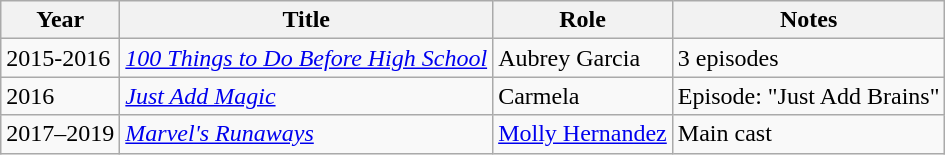<table class="wikitable sortable">
<tr>
<th>Year</th>
<th>Title</th>
<th>Role</th>
<th class="unsortable">Notes</th>
</tr>
<tr>
<td>2015-2016</td>
<td><em><a href='#'>100 Things to Do Before High School</a></em></td>
<td>Aubrey Garcia</td>
<td>3 episodes</td>
</tr>
<tr>
<td>2016</td>
<td><em><a href='#'>Just Add Magic</a></em></td>
<td>Carmela</td>
<td>Episode: "Just Add Brains"</td>
</tr>
<tr>
<td>2017–2019</td>
<td><em><a href='#'>Marvel's Runaways</a></em></td>
<td><a href='#'>Molly Hernandez</a></td>
<td>Main cast</td>
</tr>
</table>
